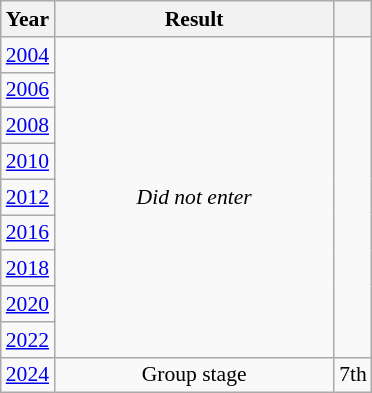<table class="wikitable" style="text-align: center; font-size:90%">
<tr>
<th>Year</th>
<th style="width:180px">Result</th>
<th></th>
</tr>
<tr>
<td> <a href='#'>2004</a></td>
<td rowspan="9"><em>Did not enter</em></td>
</tr>
<tr>
<td> <a href='#'>2006</a></td>
</tr>
<tr>
<td> <a href='#'>2008</a></td>
</tr>
<tr>
<td> <a href='#'>2010</a></td>
</tr>
<tr>
<td> <a href='#'>2012</a></td>
</tr>
<tr>
<td> <a href='#'>2016</a></td>
</tr>
<tr>
<td> <a href='#'>2018</a></td>
</tr>
<tr>
<td> <a href='#'>2020</a></td>
</tr>
<tr>
<td> <a href='#'>2022</a></td>
</tr>
<tr>
<td> <a href='#'>2024</a></td>
<td>Group stage</td>
<td>7th</td>
</tr>
</table>
